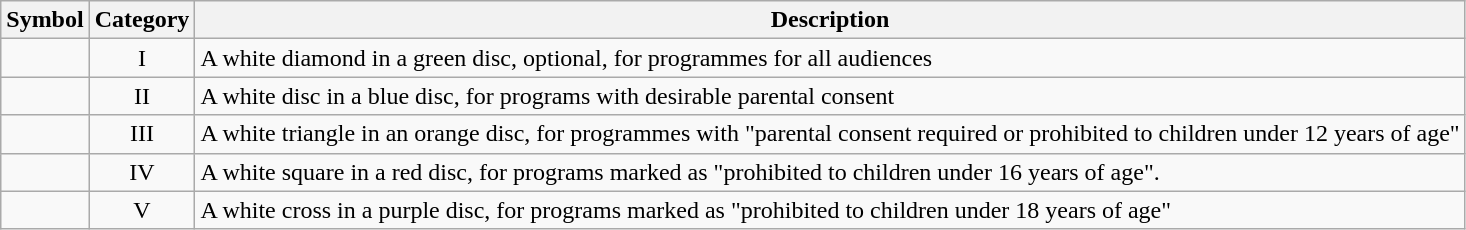<table class="wikitable mw-collapsible">
<tr>
<th>Symbol</th>
<th>Category</th>
<th>Description</th>
</tr>
<tr>
<td></td>
<td align="center">I</td>
<td>A white diamond in a green disc, optional, for programmes for all audiences</td>
</tr>
<tr>
<td></td>
<td align="center">II</td>
<td>A white disc in a blue disc, for programs with desirable parental consent</td>
</tr>
<tr>
<td></td>
<td align="center">III</td>
<td>A white triangle in an orange disc, for programmes with "parental consent required or prohibited to children under 12 years of age"</td>
</tr>
<tr>
<td></td>
<td align="center">IV</td>
<td>A white square in a red disc, for programs marked as "prohibited to children under 16 years of age".</td>
</tr>
<tr>
<td></td>
<td align="center">V</td>
<td>A white cross in a purple disc, for programs marked as "prohibited to children under 18 years of age"</td>
</tr>
</table>
